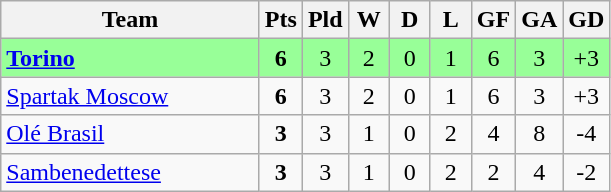<table class=wikitable style="text-align:center">
<tr>
<th width=165>Team</th>
<th width=20>Pts</th>
<th width=20>Pld</th>
<th width=20>W</th>
<th width=20>D</th>
<th width=20>L</th>
<th width=20>GF</th>
<th width=20>GA</th>
<th width=20>GD</th>
</tr>
<tr |- align=center style="background:#98FF98;">
<td style="text-align:left"> <strong><a href='#'>Torino</a></strong></td>
<td><strong>6</strong></td>
<td>3</td>
<td>2</td>
<td>0</td>
<td>1</td>
<td>6</td>
<td>3</td>
<td>+3</td>
</tr>
<tr>
<td style="text-align:left"> <a href='#'>Spartak Moscow</a></td>
<td><strong>6</strong></td>
<td>3</td>
<td>2</td>
<td>0</td>
<td>1</td>
<td>6</td>
<td>3</td>
<td>+3</td>
</tr>
<tr>
<td style="text-align:left"> <a href='#'>Olé Brasil</a></td>
<td><strong>3</strong></td>
<td>3</td>
<td>1</td>
<td>0</td>
<td>2</td>
<td>4</td>
<td>8</td>
<td>-4</td>
</tr>
<tr>
<td style="text-align:left"> <a href='#'>Sambenedettese</a></td>
<td><strong>3</strong></td>
<td>3</td>
<td>1</td>
<td>0</td>
<td>2</td>
<td>2</td>
<td>4</td>
<td>-2</td>
</tr>
</table>
